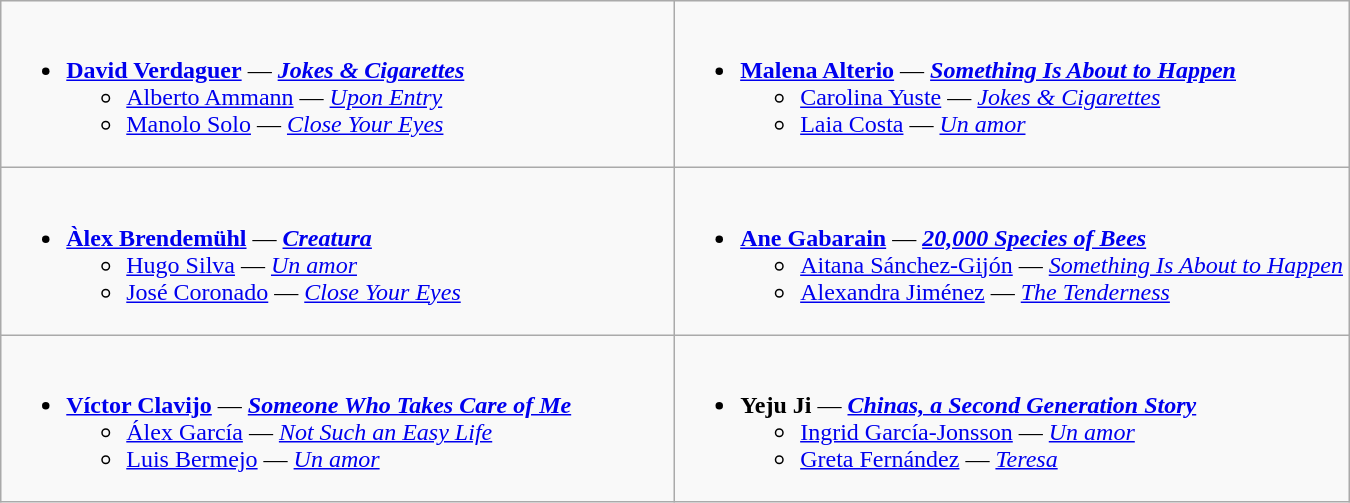<table class=wikitable>
<tr>
<td style="vertical-align:top;" width="50%"><br><ul><li><strong><a href='#'>David Verdaguer</a></strong> — <strong><em><a href='#'>Jokes & Cigarettes</a></em></strong><ul><li><a href='#'>Alberto Ammann</a> — <em><a href='#'>Upon Entry</a></em></li><li><a href='#'>Manolo Solo</a> — <em><a href='#'>Close Your Eyes</a></em></li></ul></li></ul></td>
<td style="vertical-align:top;" width="50%"><br><ul><li><strong><a href='#'>Malena Alterio</a></strong> — <strong><em><a href='#'>Something Is About to Happen</a></em></strong><ul><li><a href='#'>Carolina Yuste</a> — <em><a href='#'>Jokes & Cigarettes</a></em></li><li><a href='#'>Laia Costa</a> — <em><a href='#'>Un amor</a></em></li></ul></li></ul></td>
</tr>
<tr>
<td style="vertical-align:top;" width="50%"><br><ul><li><strong><a href='#'>Àlex Brendemühl</a></strong> — <strong><em><a href='#'>Creatura</a></em></strong><ul><li><a href='#'>Hugo Silva</a> — <em><a href='#'>Un amor</a></em></li><li><a href='#'>José Coronado</a> — <em><a href='#'>Close Your Eyes</a></em></li></ul></li></ul></td>
<td style="vertical-align:top;" width="50%"><br><ul><li><strong><a href='#'>Ane Gabarain</a></strong> — <strong><em><a href='#'>20,000 Species of Bees</a></em></strong><ul><li><a href='#'>Aitana Sánchez-Gijón</a> — <em><a href='#'>Something Is About to Happen</a></em></li><li><a href='#'>Alexandra Jiménez</a> — <em><a href='#'>The Tenderness</a></em></li></ul></li></ul></td>
</tr>
<tr>
<td style="vertical-align:top;" width="50%"><br><ul><li><strong><a href='#'>Víctor Clavijo</a></strong> — <strong><em><a href='#'>Someone Who Takes Care of Me</a></em></strong><ul><li><a href='#'>Álex García</a> — <em><a href='#'>Not Such an Easy Life</a></em></li><li><a href='#'>Luis Bermejo</a> — <em><a href='#'>Un amor</a></em></li></ul></li></ul></td>
<td style="vertical-align:top;" width="50%"><br><ul><li><strong>Yeju Ji</strong> — <strong><em><a href='#'>Chinas, a Second Generation Story</a></em></strong><ul><li><a href='#'>Ingrid García-Jonsson</a> — <em><a href='#'>Un amor</a></em></li><li><a href='#'>Greta Fernández</a> — <em><a href='#'>Teresa</a></em></li></ul></li></ul></td>
</tr>
</table>
